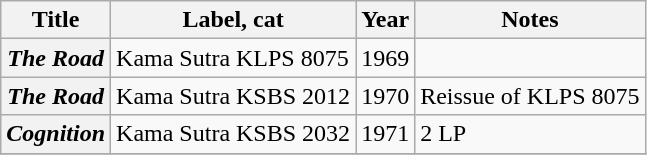<table class="wikitable plainrowheaders sortable">
<tr>
<th scope="col">Title</th>
<th scope="col">Label, cat</th>
<th scope="col">Year</th>
<th scope="col" class="unsortable">Notes</th>
</tr>
<tr>
<th scope="row"><em>The Road</em></th>
<td>Kama Sutra KLPS 8075</td>
<td>1969</td>
<td></td>
</tr>
<tr>
<th scope="row"><em>The Road</em></th>
<td>Kama Sutra KSBS 2012</td>
<td>1970</td>
<td>Reissue of KLPS 8075</td>
</tr>
<tr>
<th scope="row"><em>Cognition</em></th>
<td>Kama Sutra KSBS 2032</td>
<td>1971</td>
<td>2 LP</td>
</tr>
<tr>
</tr>
</table>
